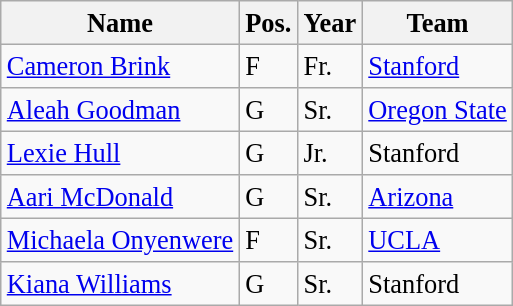<table class="wikitable sortable" style="font-size:110%;" border="1">
<tr>
<th>Name</th>
<th>Pos.</th>
<th>Year</th>
<th>Team</th>
</tr>
<tr>
<td><a href='#'>Cameron Brink</a></td>
<td>F</td>
<td>Fr.</td>
<td><a href='#'>Stanford</a></td>
</tr>
<tr>
<td><a href='#'>Aleah Goodman</a></td>
<td>G</td>
<td>Sr.</td>
<td><a href='#'>Oregon State</a></td>
</tr>
<tr>
<td><a href='#'>Lexie Hull</a></td>
<td>G</td>
<td>Jr.</td>
<td>Stanford</td>
</tr>
<tr>
<td><a href='#'>Aari McDonald</a></td>
<td>G</td>
<td>Sr.</td>
<td><a href='#'>Arizona</a></td>
</tr>
<tr>
<td><a href='#'>Michaela Onyenwere</a></td>
<td>F</td>
<td>Sr.</td>
<td><a href='#'>UCLA</a></td>
</tr>
<tr>
<td><a href='#'>Kiana Williams</a></td>
<td>G</td>
<td>Sr.</td>
<td>Stanford</td>
</tr>
</table>
